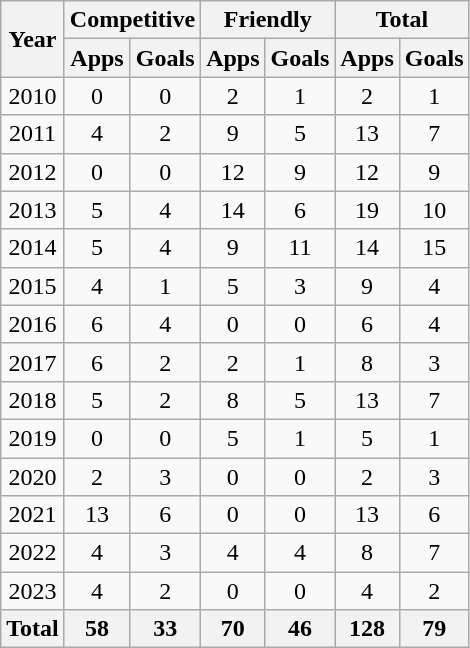<table class="wikitable" style="text-align:center">
<tr>
<th rowspan="2">Year</th>
<th colspan="2">Competitive</th>
<th colspan="2">Friendly</th>
<th colspan="2">Total</th>
</tr>
<tr>
<th>Apps</th>
<th>Goals</th>
<th>Apps</th>
<th>Goals</th>
<th>Apps</th>
<th>Goals</th>
</tr>
<tr>
<td>2010</td>
<td>0</td>
<td>0</td>
<td>2</td>
<td>1</td>
<td>2</td>
<td>1</td>
</tr>
<tr>
<td>2011</td>
<td>4</td>
<td>2</td>
<td>9</td>
<td>5</td>
<td>13</td>
<td>7</td>
</tr>
<tr>
<td>2012</td>
<td>0</td>
<td>0</td>
<td>12</td>
<td>9</td>
<td>12</td>
<td>9</td>
</tr>
<tr>
<td>2013</td>
<td>5</td>
<td>4</td>
<td>14</td>
<td>6</td>
<td>19</td>
<td>10</td>
</tr>
<tr>
<td>2014</td>
<td>5</td>
<td>4</td>
<td>9</td>
<td>11</td>
<td>14</td>
<td>15</td>
</tr>
<tr>
<td>2015</td>
<td>4</td>
<td>1</td>
<td>5</td>
<td>3</td>
<td>9</td>
<td>4</td>
</tr>
<tr>
<td>2016</td>
<td>6</td>
<td>4</td>
<td>0</td>
<td>0</td>
<td>6</td>
<td>4</td>
</tr>
<tr>
<td>2017</td>
<td>6</td>
<td>2</td>
<td>2</td>
<td>1</td>
<td>8</td>
<td>3</td>
</tr>
<tr>
<td>2018</td>
<td>5</td>
<td>2</td>
<td>8</td>
<td>5</td>
<td>13</td>
<td>7</td>
</tr>
<tr>
<td>2019</td>
<td>0</td>
<td>0</td>
<td>5</td>
<td>1</td>
<td>5</td>
<td>1</td>
</tr>
<tr>
<td>2020</td>
<td>2</td>
<td>3</td>
<td>0</td>
<td>0</td>
<td>2</td>
<td>3</td>
</tr>
<tr>
<td>2021</td>
<td>13</td>
<td>6</td>
<td>0</td>
<td>0</td>
<td>13</td>
<td>6</td>
</tr>
<tr>
<td>2022</td>
<td>4</td>
<td>3</td>
<td>4</td>
<td>4</td>
<td>8</td>
<td>7</td>
</tr>
<tr>
<td>2023</td>
<td>4</td>
<td>2</td>
<td>0</td>
<td>0</td>
<td>4</td>
<td>2</td>
</tr>
<tr>
<th>Total</th>
<th>58</th>
<th>33</th>
<th>70</th>
<th>46</th>
<th>128</th>
<th>79</th>
</tr>
</table>
